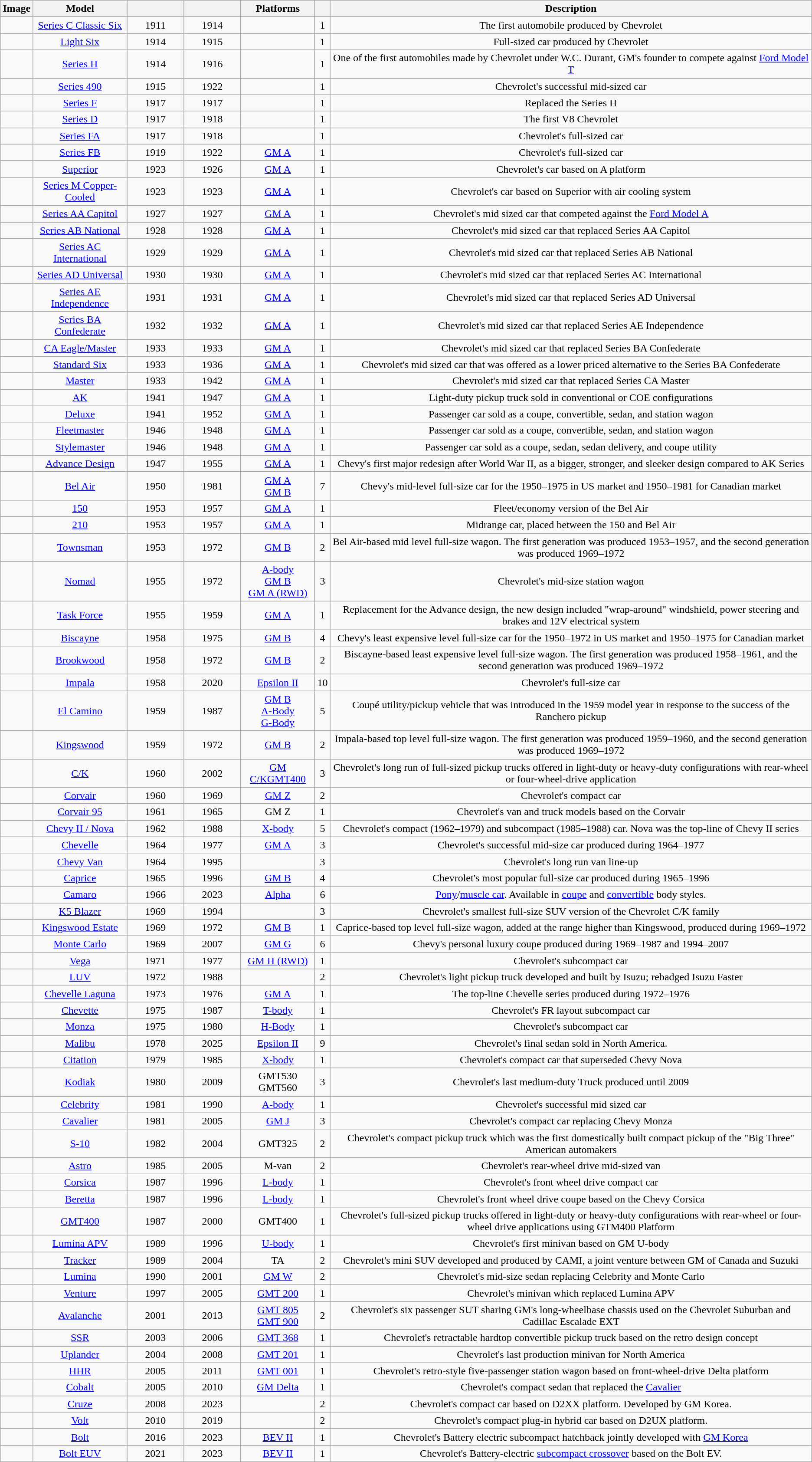<table class="wikitable sortable" style="text-align:center; width: %">
<tr>
<th>Image</th>
<th>Model</th>
<th width=80px></th>
<th width=80px></th>
<th>Platforms</th>
<th></th>
<th>Description</th>
</tr>
<tr>
<td></td>
<td><a href='#'>Series C Classic Six</a></td>
<td>1911</td>
<td align=center>1914</td>
<td align=center></td>
<td align=center>1</td>
<td>The first automobile produced by Chevrolet</td>
</tr>
<tr>
<td></td>
<td><a href='#'>Light Six</a></td>
<td>1914</td>
<td align=center>1915</td>
<td align=center></td>
<td align=center>1</td>
<td>Full-sized car produced by Chevrolet</td>
</tr>
<tr>
<td></td>
<td><a href='#'>Series H</a></td>
<td>1914</td>
<td align=center>1916</td>
<td align=center></td>
<td align=center>1</td>
<td>One of the first automobiles made by Chevrolet under W.C. Durant, GM's founder to compete against <a href='#'>Ford Model T</a></td>
</tr>
<tr>
<td></td>
<td><a href='#'>Series 490</a></td>
<td>1915</td>
<td align=center>1922</td>
<td align=center></td>
<td align=center>1</td>
<td>Chevrolet's successful mid-sized car</td>
</tr>
<tr>
<td></td>
<td><a href='#'>Series F</a></td>
<td>1917</td>
<td align=center>1917</td>
<td align=center></td>
<td align=center>1</td>
<td>Replaced the Series H</td>
</tr>
<tr>
<td></td>
<td><a href='#'>Series D</a></td>
<td>1917</td>
<td align=center>1918</td>
<td align=center></td>
<td align=center>1</td>
<td>The first V8 Chevrolet</td>
</tr>
<tr>
<td></td>
<td><a href='#'>Series FA</a></td>
<td>1917</td>
<td align=center>1918</td>
<td align=center></td>
<td align=center>1</td>
<td>Chevrolet's full-sized car</td>
</tr>
<tr>
<td></td>
<td><a href='#'>Series FB</a></td>
<td>1919</td>
<td align=center>1922</td>
<td align=center><a href='#'>GM A</a></td>
<td align=center>1</td>
<td>Chevrolet's full-sized car</td>
</tr>
<tr>
<td></td>
<td><a href='#'>Superior</a></td>
<td>1923</td>
<td align=center>1926</td>
<td align=center><a href='#'>GM A</a></td>
<td align=center>1</td>
<td>Chevrolet's car based on A platform</td>
</tr>
<tr>
<td></td>
<td><a href='#'>Series M Copper-Cooled</a></td>
<td>1923</td>
<td align=center>1923</td>
<td align=center><a href='#'>GM A</a></td>
<td align=center>1</td>
<td>Chevrolet's car based on Superior with air cooling system</td>
</tr>
<tr>
<td></td>
<td><a href='#'> Series AA Capitol</a></td>
<td>1927</td>
<td align=center>1927</td>
<td align=center><a href='#'>GM A</a></td>
<td align=center>1</td>
<td>Chevrolet's mid sized car that competed against the <a href='#'>Ford Model A</a></td>
</tr>
<tr>
<td></td>
<td><a href='#'>Series AB National</a></td>
<td>1928</td>
<td align=center>1928</td>
<td align=center><a href='#'>GM A</a></td>
<td align=center>1</td>
<td>Chevrolet's mid sized car that replaced Series AA Capitol</td>
</tr>
<tr>
<td></td>
<td><a href='#'>Series AC International</a></td>
<td>1929</td>
<td align=center>1929</td>
<td align=center><a href='#'>GM A</a></td>
<td align=center>1</td>
<td>Chevrolet's mid sized car that replaced Series AB National</td>
</tr>
<tr>
<td></td>
<td><a href='#'>Series AD Universal</a></td>
<td>1930</td>
<td align=center>1930</td>
<td align=center><a href='#'>GM A</a></td>
<td align=center>1</td>
<td>Chevrolet's mid sized car that replaced Series AC International</td>
</tr>
<tr>
<td></td>
<td><a href='#'>Series AE Independence</a></td>
<td>1931</td>
<td align=center>1931</td>
<td align=center><a href='#'>GM A</a></td>
<td align=center>1</td>
<td>Chevrolet's mid sized car that replaced Series AD Universal</td>
</tr>
<tr>
<td></td>
<td><a href='#'>Series BA Confederate</a></td>
<td>1932</td>
<td align=center>1932</td>
<td align=center><a href='#'>GM A</a></td>
<td align=center>1</td>
<td>Chevrolet's mid sized car that replaced Series AE Independence</td>
</tr>
<tr>
<td></td>
<td><a href='#'>CA Eagle/Master</a></td>
<td>1933</td>
<td align=center>1933</td>
<td align=center><a href='#'>GM A</a></td>
<td align=center>1</td>
<td>Chevrolet's mid sized car that replaced Series BA Confederate</td>
</tr>
<tr>
<td></td>
<td><a href='#'>Standard Six</a></td>
<td>1933</td>
<td align=center>1936</td>
<td align=center><a href='#'>GM A</a></td>
<td align=center>1</td>
<td>Chevrolet's mid sized car that was offered as a lower priced alternative to the Series BA Confederate</td>
</tr>
<tr>
<td></td>
<td><a href='#'>Master</a></td>
<td>1933</td>
<td align=center>1942</td>
<td align=center><a href='#'>GM A</a></td>
<td align=center>1</td>
<td>Chevrolet's mid sized car that replaced Series CA Master</td>
</tr>
<tr>
<td></td>
<td><a href='#'>AK</a></td>
<td>1941</td>
<td align=center>1947</td>
<td align=center><a href='#'>GM A</a></td>
<td align=center>1</td>
<td>Light-duty pickup truck sold in conventional or COE configurations</td>
</tr>
<tr>
<td></td>
<td><a href='#'>Deluxe</a></td>
<td>1941</td>
<td align=center>1952</td>
<td align=center><a href='#'>GM A</a></td>
<td align=center>1</td>
<td>Passenger car sold as a coupe, convertible, sedan, and station wagon</td>
</tr>
<tr>
<td></td>
<td><a href='#'>Fleetmaster</a></td>
<td>1946</td>
<td align=center>1948</td>
<td align=center><a href='#'>GM A</a></td>
<td align=center>1</td>
<td>Passenger car sold as a coupe, convertible, sedan, and station wagon</td>
</tr>
<tr>
<td></td>
<td><a href='#'>Stylemaster</a></td>
<td>1946</td>
<td align=center>1948</td>
<td align=center><a href='#'>GM A</a></td>
<td align=center>1</td>
<td>Passenger car sold as a coupe, sedan, sedan delivery, and coupe utility</td>
</tr>
<tr>
<td></td>
<td><a href='#'>Advance Design</a></td>
<td>1947</td>
<td align=center>1955</td>
<td align=center><a href='#'>GM A</a></td>
<td align=center>1</td>
<td>Chevy's first major redesign after World War II, as a bigger, stronger, and sleeker design compared to AK Series</td>
</tr>
<tr>
<td></td>
<td><a href='#'>Bel Air</a></td>
<td>1950</td>
<td align=center>1981</td>
<td align=center><a href='#'>GM A</a><br><a href='#'>GM B</a></td>
<td align=center>7</td>
<td>Chevy's mid-level full-size car for the 1950–1975 in US market and 1950–1981 for Canadian market</td>
</tr>
<tr>
<td></td>
<td><a href='#'>150</a></td>
<td>1953</td>
<td align=center>1957</td>
<td align=center><a href='#'>GM A</a></td>
<td align=center>1</td>
<td>Fleet/economy version of the Bel Air</td>
</tr>
<tr>
<td></td>
<td><a href='#'>210</a></td>
<td>1953</td>
<td align=center>1957</td>
<td align=center><a href='#'>GM A</a></td>
<td align=center>1</td>
<td>Midrange car, placed between the 150 and Bel Air</td>
</tr>
<tr>
<td></td>
<td><a href='#'>Townsman</a></td>
<td>1953</td>
<td align=center>1972</td>
<td align=center><a href='#'>GM B</a></td>
<td align=center>2</td>
<td>Bel Air-based mid level full-size wagon. The first generation was produced 1953–1957, and the second generation was produced 1969–1972</td>
</tr>
<tr>
<td></td>
<td><a href='#'>Nomad</a></td>
<td>1955</td>
<td align=center>1972</td>
<td align=center><a href='#'>A-body</a><br><a href='#'>GM B</a><br><a href='#'>GM A (RWD)</a></td>
<td align=center>3</td>
<td>Chevrolet's mid-size station wagon</td>
</tr>
<tr>
<td></td>
<td><a href='#'>Task Force</a></td>
<td>1955</td>
<td align=center>1959</td>
<td align=center><a href='#'>GM A</a></td>
<td align=center>1</td>
<td>Replacement for the Advance design, the new design included "wrap-around" windshield, power steering and brakes and 12V electrical system</td>
</tr>
<tr>
<td></td>
<td><a href='#'>Biscayne</a></td>
<td>1958</td>
<td align=center>1975</td>
<td align=center><a href='#'>GM B</a></td>
<td align=center>4</td>
<td>Chevy's least expensive level full-size car for the 1950–1972 in US market and 1950–1975 for Canadian market</td>
</tr>
<tr>
<td></td>
<td><a href='#'>Brookwood</a></td>
<td>1958</td>
<td align=center>1972</td>
<td align=center><a href='#'>GM B</a></td>
<td align=center>2</td>
<td>Biscayne-based least expensive level full-size wagon. The first generation was produced 1958–1961, and the second generation was produced 1969–1972</td>
</tr>
<tr>
<td></td>
<td><a href='#'>Impala</a></td>
<td>1958</td>
<td align=center>2020</td>
<td align=center><a href='#'>Epsilon II</a></td>
<td align=center>10</td>
<td>Chevrolet's full-size car</td>
</tr>
<tr>
<td></td>
<td><a href='#'>El Camino</a></td>
<td>1959</td>
<td align=center>1987</td>
<td align=center><a href='#'>GM B</a><br><a href='#'>A-Body</a><br><a href='#'>G-Body</a></td>
<td align=center>5</td>
<td>Coupé utility/pickup vehicle that was introduced in the 1959 model year in response to the success of the Ranchero pickup</td>
</tr>
<tr>
<td></td>
<td><a href='#'>Kingswood</a></td>
<td>1959</td>
<td align=center>1972</td>
<td align=center><a href='#'>GM B</a></td>
<td align=center>2</td>
<td>Impala-based top level full-size wagon. The first generation was produced 1959–1960, and the second generation was produced 1969–1972</td>
</tr>
<tr>
<td></td>
<td><a href='#'>C/K</a></td>
<td>1960</td>
<td align=center>2002</td>
<td align=center><a href='#'>GM C/K</a><a href='#'>GMT400</a></td>
<td align=center>3</td>
<td>Chevrolet's long run of full-sized pickup trucks offered in light-duty or heavy-duty configurations with rear-wheel or four-wheel-drive application</td>
</tr>
<tr>
<td></td>
<td><a href='#'>Corvair</a></td>
<td>1960</td>
<td align=center>1969</td>
<td align=center><a href='#'>GM Z</a></td>
<td align=center>2</td>
<td>Chevrolet's compact car</td>
</tr>
<tr>
<td></td>
<td><a href='#'>Corvair 95</a></td>
<td>1961</td>
<td align=center>1965</td>
<td align=center>GM Z</td>
<td align=center>1</td>
<td>Chevrolet's van and truck models based on the Corvair</td>
</tr>
<tr>
<td></td>
<td><a href='#'>Chevy II / Nova</a></td>
<td>1962</td>
<td align=center>1988</td>
<td align=center><a href='#'>X-body</a></td>
<td align=center>5</td>
<td>Chevrolet's compact (1962–1979) and subcompact (1985–1988) car. Nova was the top-line of Chevy II series</td>
</tr>
<tr>
<td></td>
<td><a href='#'>Chevelle</a></td>
<td>1964</td>
<td align=center>1977</td>
<td align=center><a href='#'>GM A</a></td>
<td align=center>3</td>
<td>Chevrolet's successful mid-size car produced during 1964–1977</td>
</tr>
<tr>
<td></td>
<td><a href='#'>Chevy Van</a></td>
<td>1964</td>
<td align=center>1995</td>
<td align=center></td>
<td align=center>3</td>
<td>Chevrolet's long run van line-up</td>
</tr>
<tr>
<td></td>
<td><a href='#'>Caprice</a></td>
<td>1965</td>
<td align=center>1996</td>
<td align=center><a href='#'>GM B</a></td>
<td align=center>4</td>
<td>Chevrolet's most popular full-size car produced during 1965–1996 </td>
</tr>
<tr>
<td></td>
<td><a href='#'>Camaro</a></td>
<td>1966</td>
<td align=center>2023</td>
<td align=center><a href='#'>Alpha</a></td>
<td align=center>6</td>
<td><a href='#'>Pony</a>/<a href='#'>muscle car</a>. Available in <a href='#'>coupe</a> and <a href='#'>convertible</a> body styles.</td>
</tr>
<tr>
<td></td>
<td><a href='#'>K5 Blazer</a></td>
<td>1969</td>
<td align=center>1994</td>
<td align=center></td>
<td align=center>3</td>
<td>Chevrolet's smallest full-size SUV version of the Chevrolet C/K family</td>
</tr>
<tr>
<td></td>
<td><a href='#'>Kingswood Estate</a></td>
<td>1969</td>
<td align=center>1972</td>
<td align=center><a href='#'>GM B</a></td>
<td align=center>1</td>
<td>Caprice-based top level full-size wagon, added at the range higher than Kingswood, produced during 1969–1972</td>
</tr>
<tr>
<td></td>
<td><a href='#'>Monte Carlo</a></td>
<td>1969</td>
<td align=center>2007</td>
<td align=center><a href='#'>GM G</a></td>
<td align=center>6</td>
<td>Chevy's personal luxury coupe produced during 1969–1987 and 1994–2007</td>
</tr>
<tr>
<td></td>
<td><a href='#'>Vega</a></td>
<td>1971</td>
<td align=center>1977</td>
<td align=center><a href='#'>GM H (RWD)</a></td>
<td align=center>1</td>
<td>Chevrolet's subcompact car</td>
</tr>
<tr>
<td></td>
<td><a href='#'>LUV</a></td>
<td>1972</td>
<td align=center>1988</td>
<td align=center></td>
<td align=center>2</td>
<td>Chevrolet's light pickup truck developed and built by Isuzu; rebadged Isuzu Faster</td>
</tr>
<tr>
<td></td>
<td><a href='#'>Chevelle Laguna</a></td>
<td>1973</td>
<td align=center>1976</td>
<td align=center><a href='#'>GM A</a></td>
<td align=center>1</td>
<td>The top-line Chevelle series produced during 1972–1976</td>
</tr>
<tr>
<td></td>
<td><a href='#'>Chevette</a></td>
<td>1975</td>
<td align=center>1987</td>
<td align=center><a href='#'>T-body</a></td>
<td align=center>1</td>
<td>Chevrolet's FR layout subcompact car</td>
</tr>
<tr>
<td></td>
<td><a href='#'>Monza</a></td>
<td>1975</td>
<td align=center>1980</td>
<td align=center><a href='#'>H-Body</a></td>
<td align=center>1</td>
<td>Chevrolet's subcompact car</td>
</tr>
<tr>
</tr>
<tr>
<td></td>
<td><a href='#'>Malibu</a></td>
<td>1978</td>
<td align=center>2025</td>
<td align=center><a href='#'>Epsilon II</a></td>
<td align=center>9</td>
<td>Chevrolet's final sedan sold in North America.</td>
</tr>
<tr>
<td></td>
<td><a href='#'>Citation</a></td>
<td>1979</td>
<td align=center>1985</td>
<td align=center><a href='#'>X-body</a></td>
<td align=center>1</td>
<td>Chevrolet's compact car that superseded Chevy Nova</td>
</tr>
<tr>
<td></td>
<td><a href='#'>Kodiak</a></td>
<td>1980</td>
<td align=center>2009</td>
<td align=center>GMT530<br>GMT560</td>
<td align=center>3</td>
<td>Chevrolet's last medium-duty Truck produced until 2009</td>
</tr>
<tr>
<td></td>
<td><a href='#'>Celebrity</a></td>
<td>1981</td>
<td align=center>1990</td>
<td align=center><a href='#'>A-body</a></td>
<td align=center>1</td>
<td>Chevrolet's successful mid sized car</td>
</tr>
<tr>
<td></td>
<td><a href='#'>Cavalier</a></td>
<td>1981</td>
<td align=center>2005</td>
<td align=center><a href='#'>GM J</a></td>
<td align=center>3</td>
<td>Chevrolet's compact car replacing Chevy Monza</td>
</tr>
<tr>
<td></td>
<td><a href='#'>S-10</a></td>
<td>1982</td>
<td align=center>2004</td>
<td align=center>GMT325</td>
<td align=center>2</td>
<td>Chevrolet's compact pickup truck which was the first domestically built compact pickup of the "Big Three" American automakers</td>
</tr>
<tr>
<td></td>
<td><a href='#'>Astro</a></td>
<td>1985</td>
<td align=center>2005</td>
<td align=center>M-van</td>
<td align=center>2</td>
<td>Chevrolet's rear-wheel drive mid-sized van</td>
</tr>
<tr>
<td></td>
<td><a href='#'>Corsica</a></td>
<td>1987</td>
<td align=center>1996</td>
<td align=center><a href='#'>L-body</a></td>
<td align=center>1</td>
<td>Chevrolet's front wheel drive compact car</td>
</tr>
<tr>
<td></td>
<td><a href='#'>Beretta</a></td>
<td>1987</td>
<td align=center>1996</td>
<td align=center><a href='#'>L-body</a></td>
<td align=center>1</td>
<td>Chevrolet's front wheel drive coupe based on the Chevy Corsica</td>
</tr>
<tr>
<td></td>
<td><a href='#'>GMT400</a></td>
<td>1987</td>
<td align=center>2000</td>
<td align=center>GMT400</td>
<td align=center>1</td>
<td>Chevrolet's full-sized pickup trucks offered in light-duty or heavy-duty configurations with rear-wheel or four-wheel drive applications using GTM400 Platform</td>
</tr>
<tr>
<td></td>
<td><a href='#'>Lumina APV</a></td>
<td>1989</td>
<td align=center>1996</td>
<td align=center><a href='#'>U-body</a></td>
<td align=center>1</td>
<td>Chevrolet's first minivan based on GM U-body</td>
</tr>
<tr>
<td></td>
<td><a href='#'>Tracker</a></td>
<td>1989</td>
<td align=center>2004</td>
<td align=center>TA</td>
<td align=center>2</td>
<td>Chevrolet's mini SUV developed and produced by CAMI, a joint venture between GM of Canada and Suzuki</td>
</tr>
<tr>
<td></td>
<td><a href='#'>Lumina</a></td>
<td>1990</td>
<td align=center>2001</td>
<td align=center><a href='#'>GM W</a></td>
<td align=center>2</td>
<td>Chevrolet's mid-size sedan replacing Celebrity and Monte Carlo</td>
</tr>
<tr>
<td></td>
<td><a href='#'>Venture</a></td>
<td>1997</td>
<td align=center>2005</td>
<td align=center><a href='#'>GMT 200</a></td>
<td align=center>1</td>
<td>Chevrolet's minivan which replaced Lumina APV</td>
</tr>
<tr>
<td></td>
<td><a href='#'>Avalanche</a></td>
<td>2001</td>
<td align=center>2013</td>
<td align=center><a href='#'>GMT 805</a><br><a href='#'>GMT 900</a></td>
<td align=center>2</td>
<td>Chevrolet's six passenger SUT sharing GM's long-wheelbase chassis used on the Chevrolet Suburban and Cadillac Escalade EXT</td>
</tr>
<tr>
<td></td>
<td><a href='#'>SSR</a></td>
<td>2003</td>
<td align=center>2006</td>
<td align=center><a href='#'>GMT 368</a></td>
<td align=center>1</td>
<td>Chevrolet's retractable hardtop convertible pickup truck based on the retro design concept</td>
</tr>
<tr>
<td></td>
<td><a href='#'>Uplander</a></td>
<td>2004</td>
<td align=center>2008</td>
<td align=center><a href='#'>GMT 201</a></td>
<td align=center>1</td>
<td>Chevrolet's last production minivan for North America</td>
</tr>
<tr>
<td></td>
<td><a href='#'>HHR</a></td>
<td>2005</td>
<td align=center>2011</td>
<td align=center><a href='#'>GMT 001</a></td>
<td align=center>1</td>
<td>Chevrolet's retro-style five-passenger station wagon based on front-wheel-drive Delta platform</td>
</tr>
<tr>
<td></td>
<td><a href='#'>Cobalt</a></td>
<td>2005</td>
<td align=center>2010</td>
<td align=center><a href='#'>GM Delta</a></td>
<td align=center>1</td>
<td>Chevrolet's compact sedan that replaced the <a href='#'>Cavalier</a></td>
</tr>
<tr>
<td></td>
<td><a href='#'>Cruze</a></td>
<td>2008</td>
<td align=center>2023</td>
<td align=center></td>
<td align=center>2</td>
<td>Chevrolet's compact car based on D2XX platform. Developed by GM Korea.</td>
</tr>
<tr>
<td></td>
<td><a href='#'>Volt</a></td>
<td>2010</td>
<td align=center>2019</td>
<td align=center></td>
<td align=center>2</td>
<td>Chevrolet's compact plug-in hybrid car based on D2UX platform.</td>
</tr>
<tr>
<td></td>
<td><a href='#'>Bolt</a></td>
<td>2016</td>
<td align=center>2023</td>
<td align=center><a href='#'>BEV II</a></td>
<td align=center>1</td>
<td>Chevrolet's Battery electric subcompact hatchback jointly developed with <a href='#'>GM Korea</a></td>
</tr>
<tr>
<td></td>
<td><a href='#'>Bolt EUV</a></td>
<td>2021</td>
<td align=center>2023</td>
<td align=center><a href='#'>BEV II</a></td>
<td align=center>1</td>
<td>Chevrolet's Battery-electric <a href='#'>subcompact crossover</a> based on the Bolt EV.</td>
</tr>
</table>
